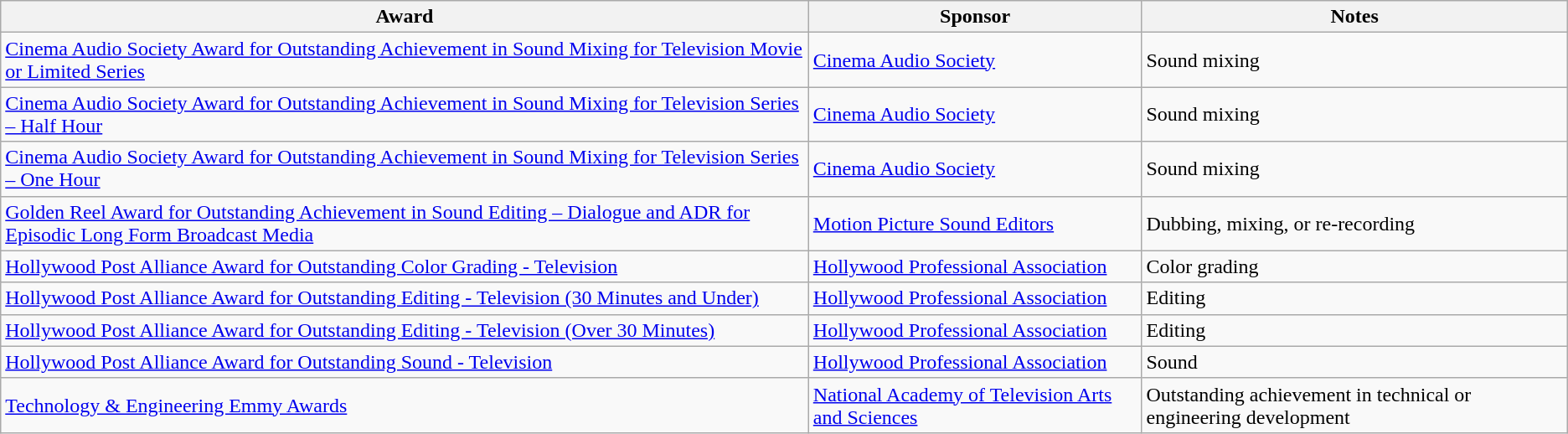<table class="wikitable sortable">
<tr>
<th>Award</th>
<th>Sponsor</th>
<th>Notes</th>
</tr>
<tr>
<td><a href='#'>Cinema Audio Society Award for Outstanding Achievement in Sound Mixing for Television Movie or Limited Series</a></td>
<td><a href='#'>Cinema Audio Society</a></td>
<td>Sound mixing</td>
</tr>
<tr>
<td><a href='#'>Cinema Audio Society Award for Outstanding Achievement in Sound Mixing for Television Series – Half Hour</a></td>
<td><a href='#'>Cinema Audio Society</a></td>
<td>Sound mixing</td>
</tr>
<tr>
<td><a href='#'>Cinema Audio Society Award for Outstanding Achievement in Sound Mixing for Television Series – One Hour</a></td>
<td><a href='#'>Cinema Audio Society</a></td>
<td>Sound mixing</td>
</tr>
<tr>
<td><a href='#'>Golden Reel Award for Outstanding Achievement in Sound Editing – Dialogue and ADR for Episodic Long Form Broadcast Media</a></td>
<td><a href='#'>Motion Picture Sound Editors</a></td>
<td>Dubbing, mixing, or re-recording</td>
</tr>
<tr>
<td><a href='#'>Hollywood Post Alliance Award for Outstanding Color Grading - Television</a></td>
<td><a href='#'>Hollywood Professional Association</a></td>
<td>Color grading</td>
</tr>
<tr>
<td><a href='#'>Hollywood Post Alliance Award for Outstanding Editing - Television (30 Minutes and Under)</a></td>
<td><a href='#'>Hollywood Professional Association</a></td>
<td>Editing</td>
</tr>
<tr>
<td><a href='#'>Hollywood Post Alliance Award for Outstanding Editing - Television (Over 30 Minutes)</a></td>
<td><a href='#'>Hollywood Professional Association</a></td>
<td>Editing</td>
</tr>
<tr>
<td><a href='#'>Hollywood Post Alliance Award for Outstanding Sound - Television</a></td>
<td><a href='#'>Hollywood Professional Association</a></td>
<td>Sound</td>
</tr>
<tr>
<td><a href='#'>Technology & Engineering Emmy Awards</a></td>
<td><a href='#'>National Academy of Television Arts and Sciences</a></td>
<td>Outstanding achievement in technical or engineering development</td>
</tr>
</table>
